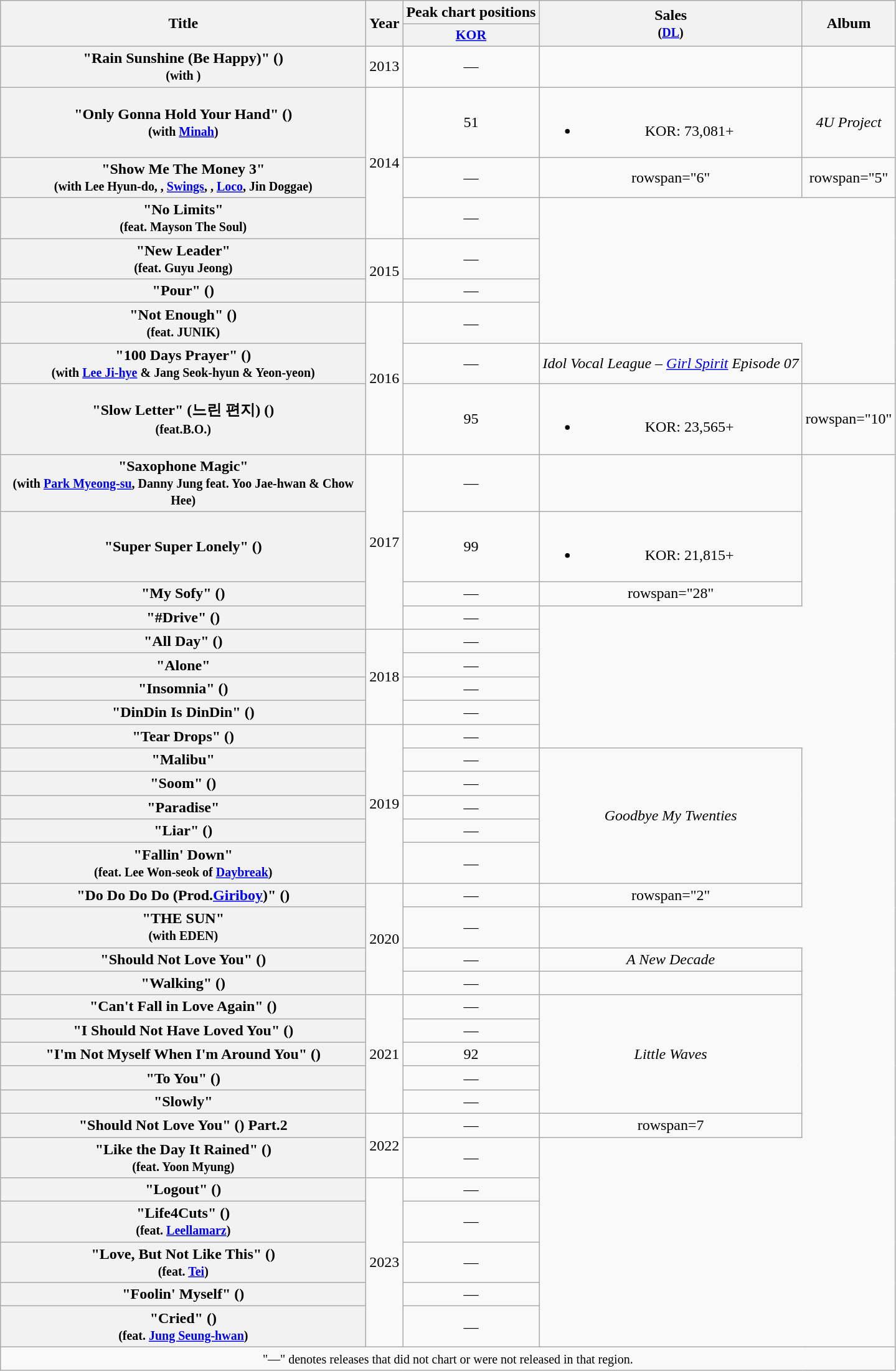<table class="wikitable plainrowheaders" style="text-align:center;">
<tr>
<th rowspan="2" style="width:24em;">Title</th>
<th rowspan="2">Year</th>
<th>Peak chart positions</th>
<th rowspan="2">Sales<br><small>(<a href='#'>DL</a>)</small></th>
<th rowspan="2">Album</th>
</tr>
<tr>
<th style="width=3em;font-size:90%"><a href='#'>KOR</a><br></th>
</tr>
<tr>
<th scope="row">"Rain Sunshine (Be Happy)" ()<br><small>(with )</small></th>
<td>2013</td>
<td>—</td>
<td></td>
<td></td>
</tr>
<tr>
<th scope="row">"Only Gonna Hold Your Hand" ()<br><small>(with <a href='#'>Minah</a>)</small></th>
<td rowspan="3">2014</td>
<td>51</td>
<td><br><ul><li>KOR: 73,081+</li></ul></td>
<td><em>4U Project</em></td>
</tr>
<tr>
<th scope="row">"Show Me The Money 3"<br><small> (with Lee Hyun-do, , <a href='#'>Swings</a>, , <a href='#'>Loco</a>, Jin Doggae)</small></th>
<td>—</td>
<td>rowspan="6" </td>
<td>rowspan="5" </td>
</tr>
<tr>
<th scope=row>"No Limits"<br><small>(feat. Mayson The Soul)</small></th>
<td>—</td>
</tr>
<tr>
<th scope="row">"New Leader"<br><small> (feat. Guyu Jeong)</small></th>
<td rowspan="2">2015</td>
<td>—</td>
</tr>
<tr>
<th scope="row">"Pour" ()</th>
<td>—</td>
</tr>
<tr>
<th scope=row>"Not Enough" ()<br><small>(feat. JUNIK)</small></th>
<td rowspan="3">2016</td>
<td>—</td>
</tr>
<tr>
<th scope="row">"100 Days Prayer"  ()<br><small>(with <a href='#'>Lee Ji-hye</a> & Jang Seok-hyun & Yeon-yeon)</small></th>
<td>—</td>
<td><em>Idol Vocal League – <a href='#'>Girl Spirit</a> Episode 07</em></td>
</tr>
<tr>
<th scope="row">"Slow Letter"  (느린 편지) ()<br><small>(feat.B.O.)</small></th>
<td>95</td>
<td><br><ul><li>KOR: 23,565+</li></ul></td>
<td>rowspan="10" </td>
</tr>
<tr>
<th scope="row">"Saxophone Magic"<br><small>(with <a href='#'>Park Myeong-su</a>, Danny Jung feat. Yoo Jae-hwan & Chow Hee)</small></th>
<td rowspan="4">2017</td>
<td>—</td>
<td></td>
</tr>
<tr>
<th scope=row>"Super Super Lonely" ()</th>
<td>99</td>
<td><br><ul><li>KOR: 21,815+</li></ul></td>
</tr>
<tr>
<th scope=row>"My Sofy"  ()</th>
<td>—</td>
<td>rowspan="28" </td>
</tr>
<tr>
<th scope=row>"#Drive" ()<br></th>
<td>—</td>
</tr>
<tr>
<th scope=row>"All Day" ()<br></th>
<td rowspan="4">2018</td>
<td>—</td>
</tr>
<tr>
<th scope=row>"Alone"</th>
<td>—</td>
</tr>
<tr>
<th scope=row>"Insomnia" ()<br></th>
<td>—</td>
</tr>
<tr>
<th scope=row>"DinDin Is DinDin" ()<br></th>
<td>—</td>
</tr>
<tr>
<th scope=row>"Tear Drops" ()<br></th>
<td rowspan="6">2019</td>
<td>—</td>
</tr>
<tr>
<th scope=row>"Malibu"<br></th>
<td>—</td>
<td rowspan="5"><em>Goodbye My Twenties</em></td>
</tr>
<tr>
<th scope=row>"Soom" ()<br></th>
<td>—</td>
</tr>
<tr>
<th scope=row>"Paradise"<br></th>
<td>—</td>
</tr>
<tr>
<th scope=row>"Liar" ()<br></th>
<td>—</td>
</tr>
<tr>
<th scope="row">"Fallin' Down" <br><small>(feat. Lee Won-seok of <a href='#'>Daybreak</a>)</small></th>
<td>—</td>
</tr>
<tr>
<th scope=row>"Do Do Do Do (Prod.<a href='#'>Giriboy</a>)" ()<br></th>
<td rowspan="4">2020</td>
<td>—</td>
<td>rowspan="2" </td>
</tr>
<tr>
<th scope="row">"THE SUN"<br><small> (with EDEN)</small></th>
<td>—</td>
</tr>
<tr>
<th scope="row">"Should Not Love You" ()</th>
<td>—</td>
<td><em>A New Decade </em></td>
</tr>
<tr>
<th scope="row">"Walking" ()<br></th>
<td>—</td>
<td></td>
</tr>
<tr>
<th scope="row">"Can't Fall in Love Again" ()</th>
<td rowspan="5">2021</td>
<td>—</td>
<td rowspan="5"><em>Little Waves</em></td>
</tr>
<tr>
<th scope="row">"I Should Not Have Loved You" ()<br></th>
<td>—</td>
</tr>
<tr>
<th scope="row">"I'm Not Myself When I'm Around You" ()<br></th>
<td>92</td>
</tr>
<tr>
<th scope="row">"To You" ()<br></th>
<td>—</td>
</tr>
<tr>
<th scope="row">"Slowly"</th>
<td>—</td>
</tr>
<tr>
<th scope="row">"Should Not Love You" () Part.2</th>
<td rowspan=2>2022</td>
<td>—</td>
<td>rowspan=7 </td>
</tr>
<tr>
<th scope="row">"Like the Day It Rained" ()<br><small>(feat. Yoon Myung)</small></th>
<td>—</td>
</tr>
<tr>
<th scope="row">"Logout" ()</th>
<td rowspan="5">2023</td>
<td>—</td>
</tr>
<tr>
<th scope="row">"Life4Cuts" ()<br><small>(feat. <a href='#'>Leellamarz</a>)</small></th>
<td>—</td>
</tr>
<tr>
<th scope="row">"Love, But Not Like This" ()<br><small>(feat. <a href='#'>Tei</a>)</small></th>
<td>—</td>
</tr>
<tr>
<th scope="row">"Foolin' Myself" ()</th>
<td>—</td>
</tr>
<tr>
<th scope="row">"Cried" ()<br><small>(feat. <a href='#'>Jung Seung-hwan</a>)</small></th>
<td>—</td>
</tr>
<tr>
<td colspan="5"><small>"—" denotes releases that did not chart or were not released in that region.</small></td>
</tr>
</table>
